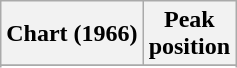<table class="wikitable sortable">
<tr>
<th align="center">Chart (1966)</th>
<th align="center">Peak<br>position</th>
</tr>
<tr>
</tr>
<tr>
</tr>
</table>
